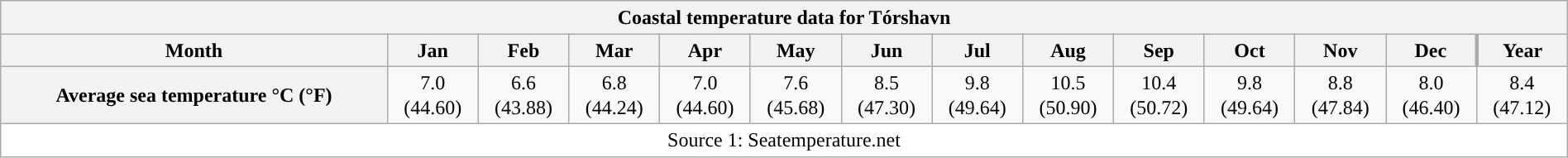<table style="width:100%;text-align:center;line-height:1.2em;margin-left:auto;margin-right:auto" class="wikitable">
<tr>
<th Colspan=14>Coastal temperature data for Tórshavn</th>
</tr>
<tr>
<th>Month</th>
<th>Jan</th>
<th>Feb</th>
<th>Mar</th>
<th>Apr</th>
<th>May</th>
<th>Jun</th>
<th>Jul</th>
<th>Aug</th>
<th>Sep</th>
<th>Oct</th>
<th>Nov</th>
<th>Dec</th>
<th style="border-left-width:medium">Year</th>
</tr>
<tr>
<th>Average sea temperature °C (°F)</th>
<td>7.0<br>(44.60)</td>
<td>6.6<br>(43.88)</td>
<td>6.8<br>(44.24)</td>
<td>7.0<br>(44.60)</td>
<td>7.6<br>(45.68)</td>
<td>8.5<br>(47.30)</td>
<td>9.8<br>(49.64)</td>
<td>10.5<br>(50.90)</td>
<td>10.4<br>(50.72)</td>
<td>9.8<br>(49.64)</td>
<td>8.8<br>(47.84)</td>
<td>8.0<br>(46.40)</td>
<td>8.4<br>(47.12)</td>
</tr>
<tr>
<th Colspan=14 style="background:#ffffff;font-weight:normal;font-size:100%;">Source 1: Seatemperature.net</th>
</tr>
</table>
